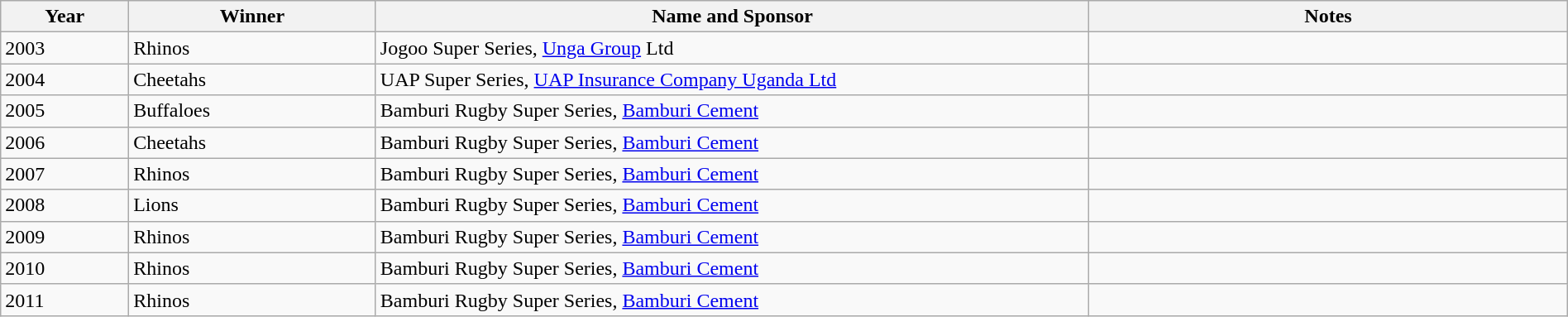<table class="wikitable sortable" width=100%>
<tr>
<th width=100>Year</th>
<th width=200>Winner</th>
<th width=600>Name and Sponsor</th>
<th width=400>Notes</th>
</tr>
<tr>
<td>2003</td>
<td>Rhinos</td>
<td>Jogoo Super Series, <a href='#'>Unga Group</a> Ltd</td>
<td></td>
</tr>
<tr>
<td>2004</td>
<td>Cheetahs</td>
<td>UAP Super Series, <a href='#'>UAP Insurance Company Uganda Ltd</a></td>
<td></td>
</tr>
<tr>
<td>2005</td>
<td>Buffaloes</td>
<td>Bamburi Rugby Super Series, <a href='#'>Bamburi Cement</a></td>
<td></td>
</tr>
<tr>
<td>2006</td>
<td>Cheetahs</td>
<td>Bamburi Rugby Super Series, <a href='#'>Bamburi Cement</a></td>
<td></td>
</tr>
<tr>
<td>2007</td>
<td>Rhinos</td>
<td>Bamburi Rugby Super Series, <a href='#'>Bamburi Cement</a></td>
<td></td>
</tr>
<tr>
<td>2008</td>
<td>Lions</td>
<td>Bamburi Rugby Super Series, <a href='#'>Bamburi Cement</a></td>
<td></td>
</tr>
<tr>
<td>2009</td>
<td>Rhinos</td>
<td>Bamburi Rugby Super Series, <a href='#'>Bamburi Cement</a></td>
<td></td>
</tr>
<tr>
<td>2010</td>
<td>Rhinos</td>
<td>Bamburi Rugby Super Series, <a href='#'>Bamburi Cement</a></td>
<td></td>
</tr>
<tr>
<td>2011</td>
<td>Rhinos</td>
<td>Bamburi Rugby Super Series, <a href='#'>Bamburi Cement</a></td>
<td></td>
</tr>
</table>
